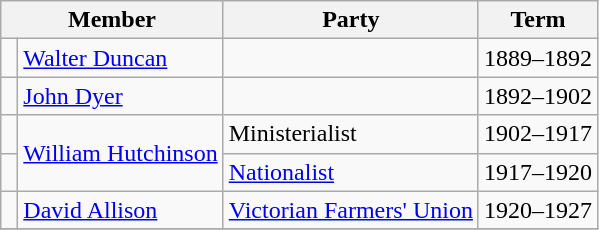<table class="wikitable">
<tr>
<th colspan="2">Member</th>
<th>Party</th>
<th>Term</th>
</tr>
<tr>
<td> </td>
<td><a href='#'>Walter Duncan</a></td>
<td> </td>
<td>1889–1892</td>
</tr>
<tr>
<td> </td>
<td><a href='#'>John Dyer</a></td>
<td> </td>
<td>1892–1902</td>
</tr>
<tr>
<td> </td>
<td rowspan="2"><a href='#'>William Hutchinson</a></td>
<td>Ministerialist</td>
<td>1902–1917</td>
</tr>
<tr>
<td> </td>
<td><a href='#'>Nationalist</a></td>
<td>1917–1920</td>
</tr>
<tr>
<td> </td>
<td><a href='#'>David Allison</a></td>
<td><a href='#'>Victorian Farmers' Union</a></td>
<td>1920–1927</td>
</tr>
<tr>
</tr>
</table>
